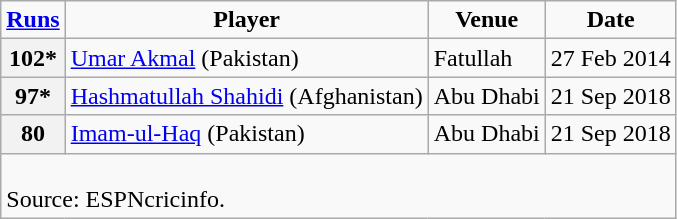<table class="wikitable">
<tr>
<td align="center"><strong><a href='#'>Runs</a></strong></td>
<td align="center"><strong>Player</strong></td>
<td align="center"><strong>Venue</strong></td>
<td align="center"><strong>Date</strong></td>
</tr>
<tr>
<th>102*</th>
<td><a href='#'>Umar Akmal</a> (Pakistan)</td>
<td>Fatullah</td>
<td>27 Feb 2014</td>
</tr>
<tr>
<th>97*</th>
<td><a href='#'>Hashmatullah Shahidi</a> (Afghanistan)</td>
<td>Abu Dhabi</td>
<td>21 Sep 2018</td>
</tr>
<tr>
<th>80</th>
<td><a href='#'>Imam-ul-Haq</a> (Pakistan)</td>
<td>Abu Dhabi</td>
<td>21 Sep 2018</td>
</tr>
<tr>
<td colspan="5"><br>Source: ESPNcricinfo.</td>
</tr>
</table>
